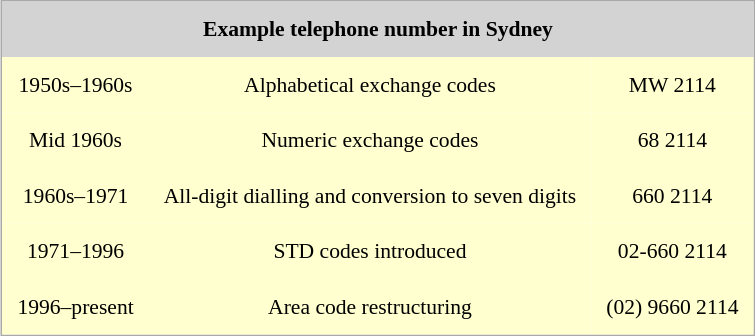<table cellspacing=0 cellpadding=10 align="right" style="font-size:90%;margin-left:10px;border: 1px solid darkgray;">
<tr>
<th colspan="4" bgcolor=lightgray align="center">Example telephone number in Sydney</th>
</tr>
<tr>
<td bgcolor=#ffffd0 align="center">1950s–1960s</td>
<td bgcolor=#ffffd0 align="center">Alphabetical exchange codes</td>
<td bgcolor=#ffffd0 align="center">MW 2114</td>
</tr>
<tr>
<td bgcolor=#ffffd0 align="center">Mid 1960s</td>
<td bgcolor=#ffffd0 align="center">Numeric exchange codes</td>
<td bgcolor=#ffffd0 align="center">68 2114</td>
</tr>
<tr>
<td bgcolor=#ffffd0 align="center">1960s–1971</td>
<td bgcolor=#ffffd0 align="center">All-digit dialling and conversion to seven digits</td>
<td bgcolor=#ffffd0 align="center">660 2114</td>
</tr>
<tr>
<td bgcolor=#ffffd0 align="center">1971–1996</td>
<td bgcolor=#ffffd0 align="center">STD codes introduced</td>
<td bgcolor=#ffffd0 align="center">02-660 2114</td>
</tr>
<tr>
<td bgcolor=#ffffd0 align="center">1996–present</td>
<td bgcolor=#ffffd0 align="center">Area code restructuring</td>
<td bgcolor=#ffffd0 align="center">(02) 9660 2114</td>
</tr>
</table>
